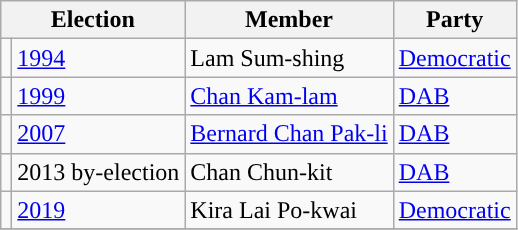<table class="wikitable">
<tr>
<th colspan="2">Election</th>
<th>Member</th>
<th>Party</th>
</tr>
<tr>
<td style="background-color: "></td>
<td><a href='#'>1994</a></td>
<td>Lam Sum-shing</td>
<td><a href='#'>Democratic</a></td>
</tr>
<tr>
<td style="background-color: "></td>
<td><a href='#'>1999</a></td>
<td><a href='#'>Chan Kam-lam</a></td>
<td><a href='#'>DAB</a></td>
</tr>
<tr>
<td style="background-color: "></td>
<td><a href='#'>2007</a></td>
<td><a href='#'>Bernard Chan Pak-li</a></td>
<td><a href='#'>DAB</a></td>
</tr>
<tr>
<td style="background-color: "></td>
<td>2013 by-election</td>
<td>Chan Chun-kit</td>
<td><a href='#'>DAB</a></td>
</tr>
<tr>
<td style="background-color: "></td>
<td><a href='#'>2019</a></td>
<td>Kira Lai Po-kwai</td>
<td><a href='#'>Democratic</a></td>
</tr>
<tr>
</tr>
</table>
